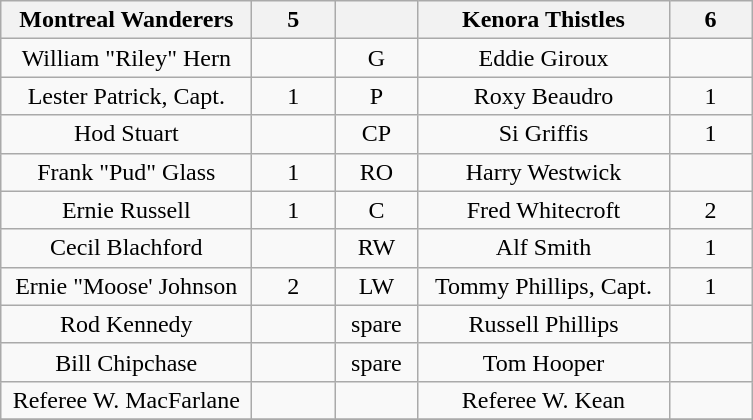<table class="wikitable" style="text-align:center;">
<tr>
<th style="width:10em">Montreal Wanderers</th>
<th style="width:3em">5</th>
<th style="width:3em"></th>
<th style="width:10em">Kenora Thistles</th>
<th style="width:3em">6</th>
</tr>
<tr>
<td>William "Riley" Hern</td>
<td></td>
<td>G</td>
<td>Eddie Giroux</td>
<td></td>
</tr>
<tr>
<td>Lester Patrick, Capt.</td>
<td>1</td>
<td>P</td>
<td>Roxy Beaudro</td>
<td>1</td>
</tr>
<tr>
<td>Hod Stuart</td>
<td></td>
<td>CP</td>
<td>Si Griffis</td>
<td>1</td>
</tr>
<tr>
<td>Frank "Pud" Glass</td>
<td>1</td>
<td>RO</td>
<td>Harry Westwick</td>
<td></td>
</tr>
<tr>
<td>Ernie Russell</td>
<td>1</td>
<td>C</td>
<td>Fred Whitecroft</td>
<td>2</td>
</tr>
<tr>
<td>Cecil Blachford</td>
<td></td>
<td>RW</td>
<td>Alf Smith</td>
<td>1</td>
</tr>
<tr>
<td>Ernie "Moose' Johnson</td>
<td>2</td>
<td>LW</td>
<td>Tommy Phillips, Capt.</td>
<td>1</td>
</tr>
<tr>
<td>Rod Kennedy</td>
<td></td>
<td>spare</td>
<td>Russell Phillips</td>
<td></td>
</tr>
<tr>
<td>Bill Chipchase</td>
<td></td>
<td>spare</td>
<td>Tom Hooper</td>
<td></td>
</tr>
<tr>
<td>Referee W. MacFarlane</td>
<td></td>
<td></td>
<td>Referee W. Kean</td>
<td></td>
</tr>
<tr>
</tr>
</table>
